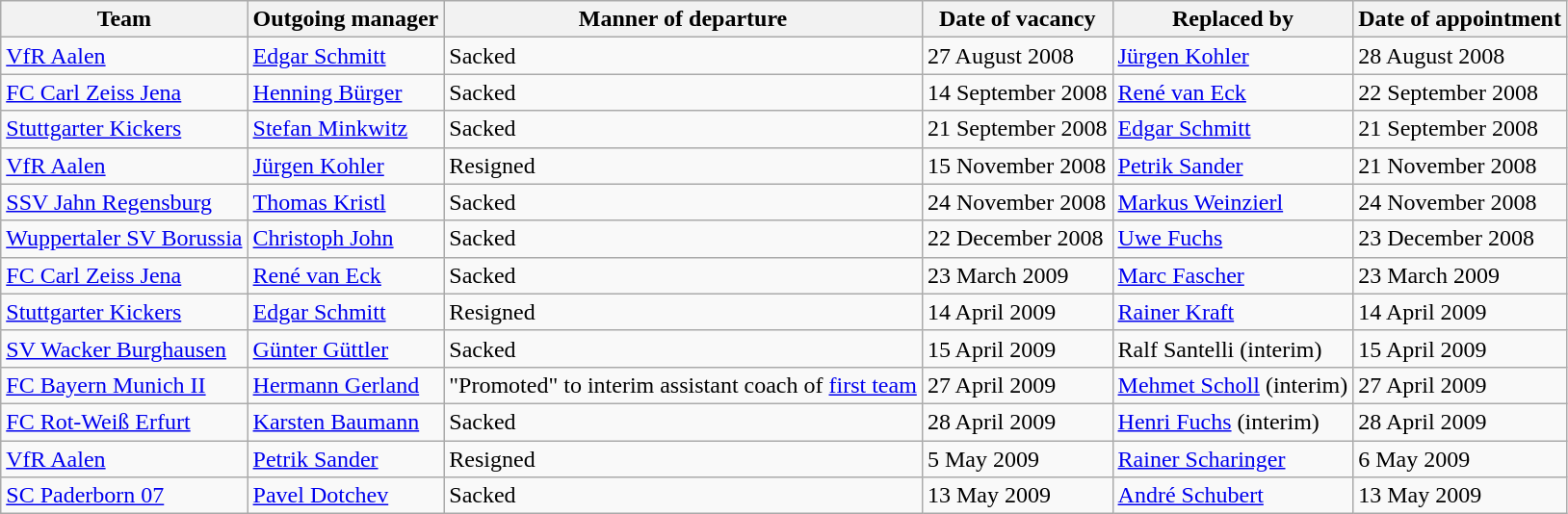<table class="wikitable">
<tr>
<th>Team</th>
<th>Outgoing manager</th>
<th>Manner of departure</th>
<th>Date of vacancy</th>
<th>Replaced by</th>
<th>Date of appointment</th>
</tr>
<tr>
<td><a href='#'>VfR Aalen</a></td>
<td> <a href='#'>Edgar Schmitt</a></td>
<td>Sacked</td>
<td>27 August 2008</td>
<td> <a href='#'>Jürgen Kohler</a></td>
<td>28 August 2008</td>
</tr>
<tr>
<td><a href='#'>FC Carl Zeiss Jena</a></td>
<td> <a href='#'>Henning Bürger</a></td>
<td>Sacked</td>
<td>14 September 2008</td>
<td> <a href='#'>René van Eck</a></td>
<td>22 September 2008</td>
</tr>
<tr>
<td><a href='#'>Stuttgarter Kickers</a></td>
<td> <a href='#'>Stefan Minkwitz</a></td>
<td>Sacked</td>
<td>21 September 2008</td>
<td> <a href='#'>Edgar Schmitt</a></td>
<td>21 September 2008</td>
</tr>
<tr>
<td><a href='#'>VfR Aalen</a></td>
<td> <a href='#'>Jürgen Kohler</a></td>
<td>Resigned</td>
<td>15 November 2008</td>
<td> <a href='#'>Petrik Sander</a></td>
<td>21 November 2008</td>
</tr>
<tr>
<td><a href='#'>SSV Jahn Regensburg</a></td>
<td> <a href='#'>Thomas Kristl</a></td>
<td>Sacked</td>
<td>24 November 2008</td>
<td> <a href='#'>Markus Weinzierl</a></td>
<td>24 November 2008</td>
</tr>
<tr>
<td><a href='#'>Wuppertaler SV Borussia</a></td>
<td> <a href='#'>Christoph John</a></td>
<td>Sacked</td>
<td>22 December 2008</td>
<td> <a href='#'>Uwe Fuchs</a></td>
<td>23 December 2008</td>
</tr>
<tr>
<td><a href='#'>FC Carl Zeiss Jena</a></td>
<td> <a href='#'>René van Eck</a></td>
<td>Sacked</td>
<td>23 March 2009</td>
<td> <a href='#'>Marc Fascher</a></td>
<td>23 March 2009</td>
</tr>
<tr>
<td><a href='#'>Stuttgarter Kickers</a></td>
<td> <a href='#'>Edgar Schmitt</a></td>
<td>Resigned</td>
<td>14 April 2009</td>
<td> <a href='#'>Rainer Kraft</a></td>
<td>14 April 2009</td>
</tr>
<tr>
<td><a href='#'>SV Wacker Burghausen</a></td>
<td> <a href='#'>Günter Güttler</a></td>
<td>Sacked</td>
<td>15 April 2009</td>
<td> Ralf Santelli (interim)</td>
<td>15 April 2009</td>
</tr>
<tr>
<td><a href='#'>FC Bayern Munich II</a></td>
<td> <a href='#'>Hermann Gerland</a></td>
<td>"Promoted" to interim assistant coach of <a href='#'>first team</a></td>
<td>27 April 2009</td>
<td> <a href='#'>Mehmet Scholl</a> (interim)</td>
<td>27 April 2009</td>
</tr>
<tr>
<td><a href='#'>FC Rot-Weiß Erfurt</a></td>
<td> <a href='#'>Karsten Baumann</a></td>
<td>Sacked</td>
<td>28 April 2009</td>
<td> <a href='#'>Henri Fuchs</a> (interim)</td>
<td>28 April 2009</td>
</tr>
<tr>
<td><a href='#'>VfR Aalen</a></td>
<td> <a href='#'>Petrik Sander</a></td>
<td>Resigned</td>
<td>5 May 2009</td>
<td> <a href='#'>Rainer Scharinger</a></td>
<td>6 May 2009</td>
</tr>
<tr>
<td><a href='#'>SC Paderborn 07</a></td>
<td> <a href='#'>Pavel Dotchev</a></td>
<td>Sacked</td>
<td>13 May 2009</td>
<td> <a href='#'>André Schubert</a></td>
<td>13 May 2009</td>
</tr>
</table>
